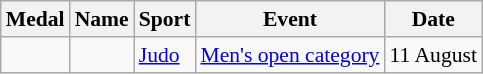<table class="wikitable sortable" style="font-size:90%">
<tr>
<th>Medal</th>
<th>Name</th>
<th>Sport</th>
<th>Event</th>
<th>Date</th>
</tr>
<tr>
<td></td>
<td></td>
<td><a href='#'>Judo</a></td>
<td><a href='#'>Men's open category</a></td>
<td>11 August</td>
</tr>
</table>
